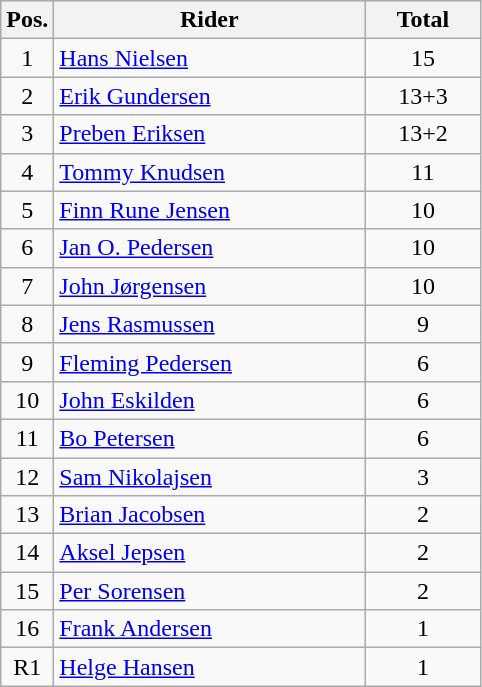<table class=wikitable>
<tr>
<th width=25px>Pos.</th>
<th width=200px>Rider</th>
<th width=70px>Total</th>
</tr>
<tr align=center >
<td>1</td>
<td align=left><a href='#'>Hans Nielsen</a></td>
<td>15</td>
</tr>
<tr align=center >
<td>2</td>
<td align=left><a href='#'>Erik Gundersen</a></td>
<td>13+3</td>
</tr>
<tr align=center >
<td>3</td>
<td align=left><a href='#'>Preben Eriksen</a></td>
<td>13+2</td>
</tr>
<tr align=center >
<td>4</td>
<td align=left><a href='#'>Tommy Knudsen</a></td>
<td>11</td>
</tr>
<tr align=center >
<td>5</td>
<td align=left><a href='#'>Finn Rune Jensen</a></td>
<td>10</td>
</tr>
<tr align=center >
<td>6</td>
<td align=left><a href='#'>Jan O. Pedersen</a></td>
<td>10</td>
</tr>
<tr align=center >
<td>7</td>
<td align=left><a href='#'>John Jørgensen</a></td>
<td>10</td>
</tr>
<tr align=center>
<td>8</td>
<td align=left><a href='#'>Jens Rasmussen</a></td>
<td>9</td>
</tr>
<tr align=center>
<td>9</td>
<td align=left><a href='#'>Fleming Pedersen</a></td>
<td>6</td>
</tr>
<tr align=center>
<td>10</td>
<td align=left><a href='#'>John Eskilden</a></td>
<td>6</td>
</tr>
<tr align=center>
<td>11</td>
<td align=left><a href='#'>Bo Petersen</a></td>
<td>6</td>
</tr>
<tr align=center>
<td>12</td>
<td align=left><a href='#'>Sam Nikolajsen</a></td>
<td>3</td>
</tr>
<tr align=center>
<td>13</td>
<td align=left><a href='#'>Brian Jacobsen</a></td>
<td>2</td>
</tr>
<tr align=center>
<td>14</td>
<td align=left><a href='#'>Aksel Jepsen</a></td>
<td>2</td>
</tr>
<tr align=center>
<td>15</td>
<td align=left><a href='#'>Per Sorensen</a></td>
<td>2</td>
</tr>
<tr align=center>
<td>16</td>
<td align=left><a href='#'>Frank Andersen</a></td>
<td>1</td>
</tr>
<tr align=center>
<td>R1</td>
<td align=left><a href='#'>Helge Hansen</a></td>
<td>1</td>
</tr>
</table>
